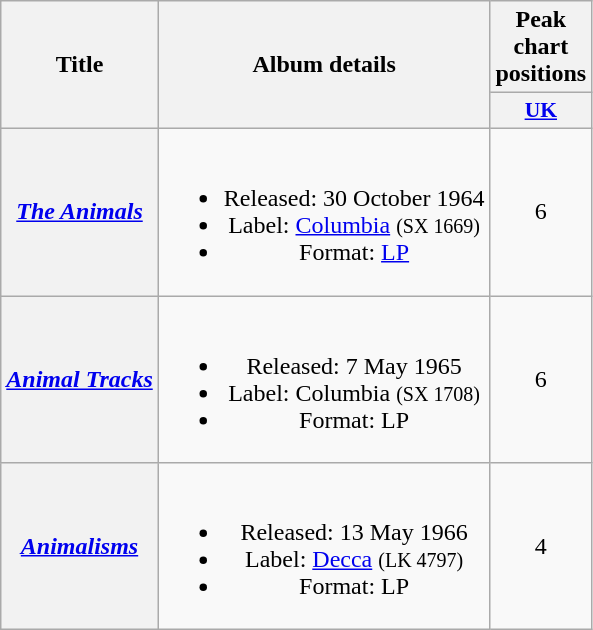<table class="wikitable plainrowheaders" style="text-align:center;">
<tr>
<th scope="col" rowspan=2>Title</th>
<th scope="col" rowspan=2>Album details</th>
<th scope="col" colspan=1>Peak chart positions</th>
</tr>
<tr>
<th scope="col" style="width:2.5em;font-size:90%;"><a href='#'>UK</a><br></th>
</tr>
<tr>
<th scope="row"><em><a href='#'>The Animals</a></em></th>
<td><br><ul><li>Released: 30 October 1964</li><li>Label: <a href='#'>Columbia</a> <small>(SX 1669)</small></li><li>Format: <a href='#'>LP</a></li></ul></td>
<td>6</td>
</tr>
<tr>
<th scope="row"><em><a href='#'>Animal Tracks</a></em></th>
<td><br><ul><li>Released: 7 May 1965</li><li>Label: Columbia <small>(SX 1708)</small></li><li>Format: LP</li></ul></td>
<td>6</td>
</tr>
<tr>
<th scope="row"><em><a href='#'>Animalisms</a></em></th>
<td><br><ul><li>Released: 13 May 1966</li><li>Label: <a href='#'>Decca</a> <small>(LK 4797)</small></li><li>Format: LP</li></ul></td>
<td>4</td>
</tr>
</table>
